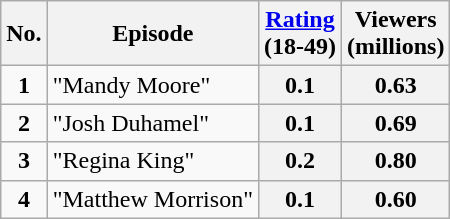<table class="wikitable sortable">
<tr>
<th>No.</th>
<th>Episode</th>
<th><a href='#'>Rating</a><br>(18-49)</th>
<th>Viewers<br>(millions)</th>
</tr>
<tr>
<td style="text-align:center"><strong>1</strong></td>
<td>"Mandy Moore"</td>
<th style="text-align: center;">0.1</th>
<th style="text-align: center;">0.63</th>
</tr>
<tr>
<td style="text-align:center"><strong>2</strong></td>
<td>"Josh Duhamel"</td>
<th style="text-align: center;">0.1</th>
<th style="text-align: center;">0.69</th>
</tr>
<tr>
<td style="text-align:center"><strong>3</strong></td>
<td>"Regina King"</td>
<th style="text-align: center;">0.2</th>
<th style="text-align: center;">0.80</th>
</tr>
<tr>
<td style="text-align:center"><strong>4</strong></td>
<td>"Matthew Morrison"</td>
<th style="text-align: center;">0.1</th>
<th style="text-align: center;">0.60</th>
</tr>
</table>
